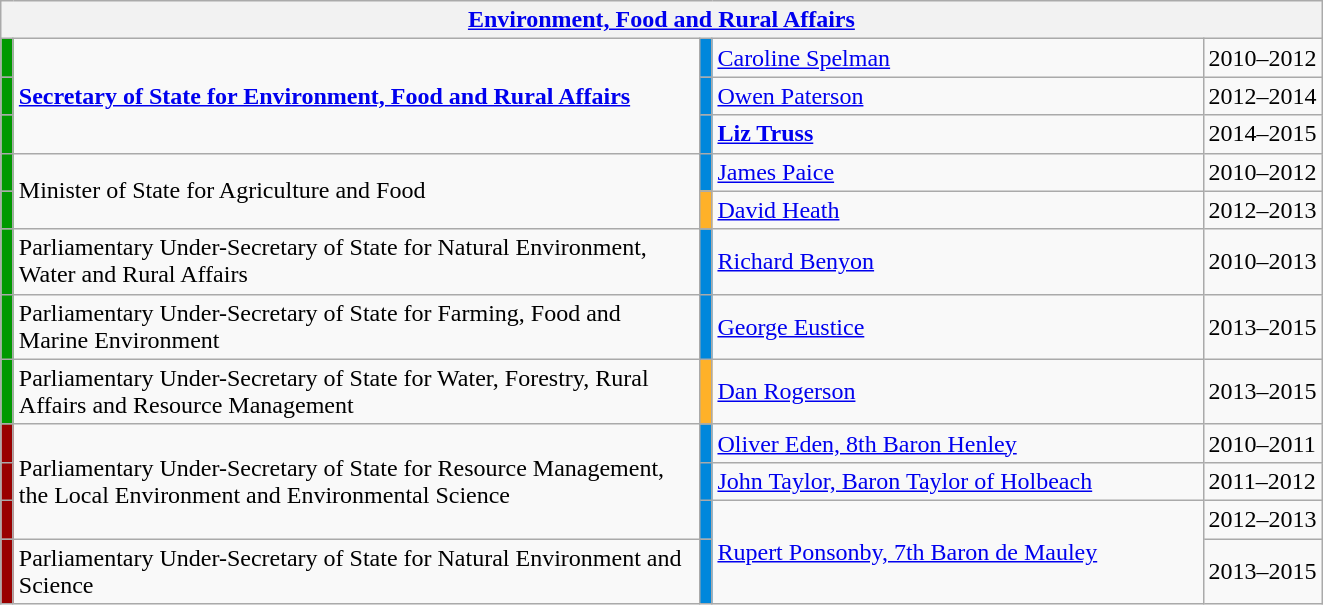<table class="wikitable">
<tr>
<th colspan=5><a href='#'>Environment, Food and Rural Affairs</a></th>
</tr>
<tr>
<td style="width:1px;; background:#090;"></td>
<td style="width:450px;" rowspan="3"><strong><a href='#'>Secretary of State for Environment, Food and Rural Affairs</a></strong></td>
<td style="width:1px;; background:#0087dc;"></td>
<td width=320><a href='#'>Caroline Spelman</a></td>
<td>2010–2012</td>
</tr>
<tr>
<td style="width:1px;; background:#090;"></td>
<td style="width:1px;; background:#0087dc;"></td>
<td><a href='#'>Owen Paterson</a></td>
<td>2012–2014</td>
</tr>
<tr>
<td style="width:1px;; background:#090;"></td>
<td style="width:1px;; background:#0087dc;"></td>
<td><strong><a href='#'>Liz Truss</a></strong></td>
<td>2014–2015</td>
</tr>
<tr>
<td style="width:1px;; background:#090;"></td>
<td rowspan=2>Minister of State for Agriculture and Food</td>
<td style="width:1px;; background:#0087dc;"></td>
<td><a href='#'>James Paice</a></td>
<td>2010–2012</td>
</tr>
<tr>
<td style="width:1px;; background:#090;"></td>
<td style="width:1px;; background:#FFB128;"></td>
<td><a href='#'>David Heath</a></td>
<td>2012–2013</td>
</tr>
<tr>
<td style="width:1px;; background:#090;"></td>
<td>Parliamentary Under-Secretary of State for Natural Environment, Water and Rural Affairs</td>
<td style="background:#0087DC;"></td>
<td><a href='#'>Richard Benyon</a></td>
<td>2010–2013</td>
</tr>
<tr>
<td style="width:1px;; background:#090;"></td>
<td>Parliamentary Under-Secretary of State for Farming, Food and Marine Environment</td>
<td style="background:#0087DC;"></td>
<td><a href='#'>George Eustice</a></td>
<td>2013–2015</td>
</tr>
<tr>
<td style="width:1px;; background:#090;"></td>
<td>Parliamentary Under-Secretary of State for Water, Forestry, Rural Affairs and Resource Management</td>
<td style="background:#FFB128;"></td>
<td><a href='#'>Dan Rogerson</a></td>
<td>2013–2015</td>
</tr>
<tr>
<td style="width:1px;; background:#900;"></td>
<td rowspan=3>Parliamentary Under-Secretary of State for Resource Management, the Local Environment and Environmental Science</td>
<td style="background:#0087DC;"></td>
<td><a href='#'>Oliver Eden, 8th Baron Henley</a></td>
<td>2010–2011</td>
</tr>
<tr>
<td style="width:1px;; background:#900;"></td>
<td style="background:#0087DC;"></td>
<td><a href='#'>John Taylor, Baron Taylor of Holbeach</a></td>
<td>2011–2012</td>
</tr>
<tr>
<td style="width:1px;; background:#900;"></td>
<td style="background:#0087DC;"></td>
<td rowspan=2><a href='#'>Rupert Ponsonby, 7th Baron de Mauley</a></td>
<td>2012–2013</td>
</tr>
<tr>
<td style="width:1px;; background:#900;"></td>
<td>Parliamentary Under-Secretary of State for Natural Environment and Science</td>
<td style="background:#0087DC;"></td>
<td>2013–2015</td>
</tr>
</table>
